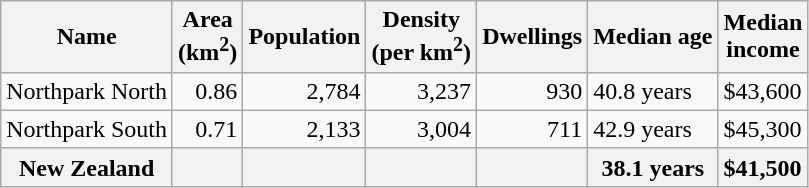<table class="wikitable">
<tr>
<th>Name</th>
<th>Area<br>(km<sup>2</sup>)</th>
<th>Population</th>
<th>Density<br>(per km<sup>2</sup>)</th>
<th>Dwellings</th>
<th>Median age</th>
<th>Median<br>income</th>
</tr>
<tr>
<td>Northpark North</td>
<td style="text-align:right;">0.86</td>
<td style="text-align:right;">2,784</td>
<td style="text-align:right;">3,237</td>
<td style="text-align:right;">930</td>
<td>40.8 years</td>
<td>$43,600</td>
</tr>
<tr>
<td>Northpark South</td>
<td style="text-align:right;">0.71</td>
<td style="text-align:right;">2,133</td>
<td style="text-align:right;">3,004</td>
<td style="text-align:right;">711</td>
<td>42.9 years</td>
<td>$45,300</td>
</tr>
<tr>
<th>New Zealand</th>
<th></th>
<th></th>
<th></th>
<th></th>
<th>38.1 years</th>
<th style="text-align:left;">$41,500</th>
</tr>
</table>
